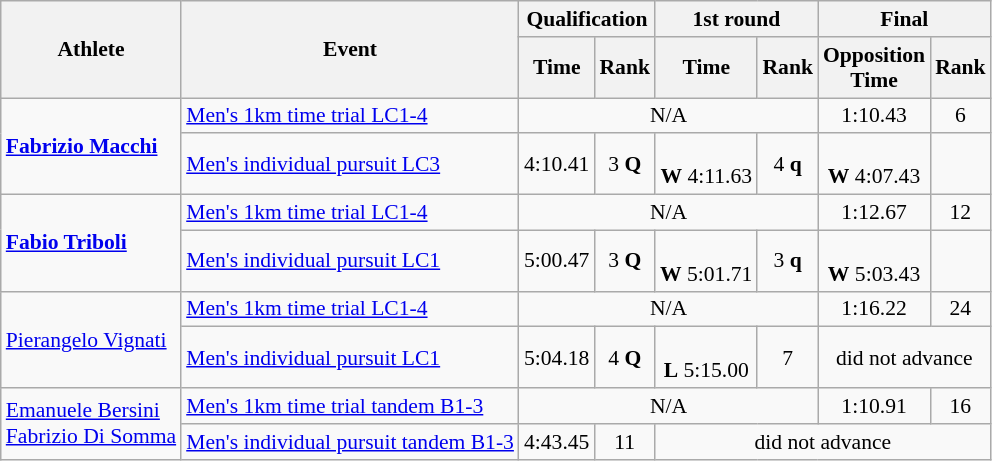<table class=wikitable style="font-size:90%">
<tr>
<th rowspan="2">Athlete</th>
<th rowspan="2">Event</th>
<th colspan="2">Qualification</th>
<th colspan="2">1st round</th>
<th colspan="2">Final</th>
</tr>
<tr>
<th>Time</th>
<th>Rank</th>
<th>Time</th>
<th>Rank</th>
<th>Opposition<br>Time</th>
<th>Rank</th>
</tr>
<tr>
<td rowspan="2"><strong><a href='#'>Fabrizio Macchi</a></strong></td>
<td><a href='#'>Men's 1km time trial LC1-4</a></td>
<td align="center" colspan="4">N/A</td>
<td align="center">1:10.43</td>
<td align="center">6</td>
</tr>
<tr>
<td><a href='#'>Men's individual pursuit LC3</a></td>
<td align="center">4:10.41</td>
<td align="center">3 <strong>Q</strong></td>
<td align="center"><br><strong>W</strong> 4:11.63</td>
<td align="center">4 <strong>q</strong></td>
<td align="center"><br><strong>W</strong> 4:07.43</td>
<td align="center"></td>
</tr>
<tr>
<td rowspan="2"><strong><a href='#'>Fabio Triboli</a></strong></td>
<td><a href='#'>Men's 1km time trial LC1-4</a></td>
<td align="center" colspan="4">N/A</td>
<td align="center">1:12.67</td>
<td align="center">12</td>
</tr>
<tr>
<td><a href='#'>Men's individual pursuit LC1</a></td>
<td align="center">5:00.47</td>
<td align="center">3 <strong>Q</strong></td>
<td align="center"><br><strong>W</strong> 5:01.71</td>
<td align="center">3 <strong>q</strong></td>
<td align="center"><br><strong>W</strong> 5:03.43</td>
<td align="center"></td>
</tr>
<tr>
<td rowspan="2"><a href='#'>Pierangelo Vignati</a></td>
<td><a href='#'>Men's 1km time trial LC1-4</a></td>
<td align="center" colspan="4">N/A</td>
<td align="center">1:16.22</td>
<td align="center">24</td>
</tr>
<tr>
<td><a href='#'>Men's individual pursuit LC1</a></td>
<td align="center">5:04.18</td>
<td align="center">4 <strong>Q</strong></td>
<td align="center"><br> <strong>L</strong> 5:15.00</td>
<td align="center">7</td>
<td align="center" colspan="2">did not advance</td>
</tr>
<tr>
<td rowspan="2"><a href='#'>Emanuele Bersini</a><br> <a href='#'>Fabrizio Di Somma</a></td>
<td><a href='#'>Men's 1km time trial tandem B1-3</a></td>
<td align="center" colspan="4">N/A</td>
<td align="center">1:10.91</td>
<td align="center">16</td>
</tr>
<tr>
<td><a href='#'>Men's individual pursuit tandem B1-3</a></td>
<td align="center">4:43.45</td>
<td align="center">11</td>
<td align="center" colspan="4">did not advance</td>
</tr>
</table>
